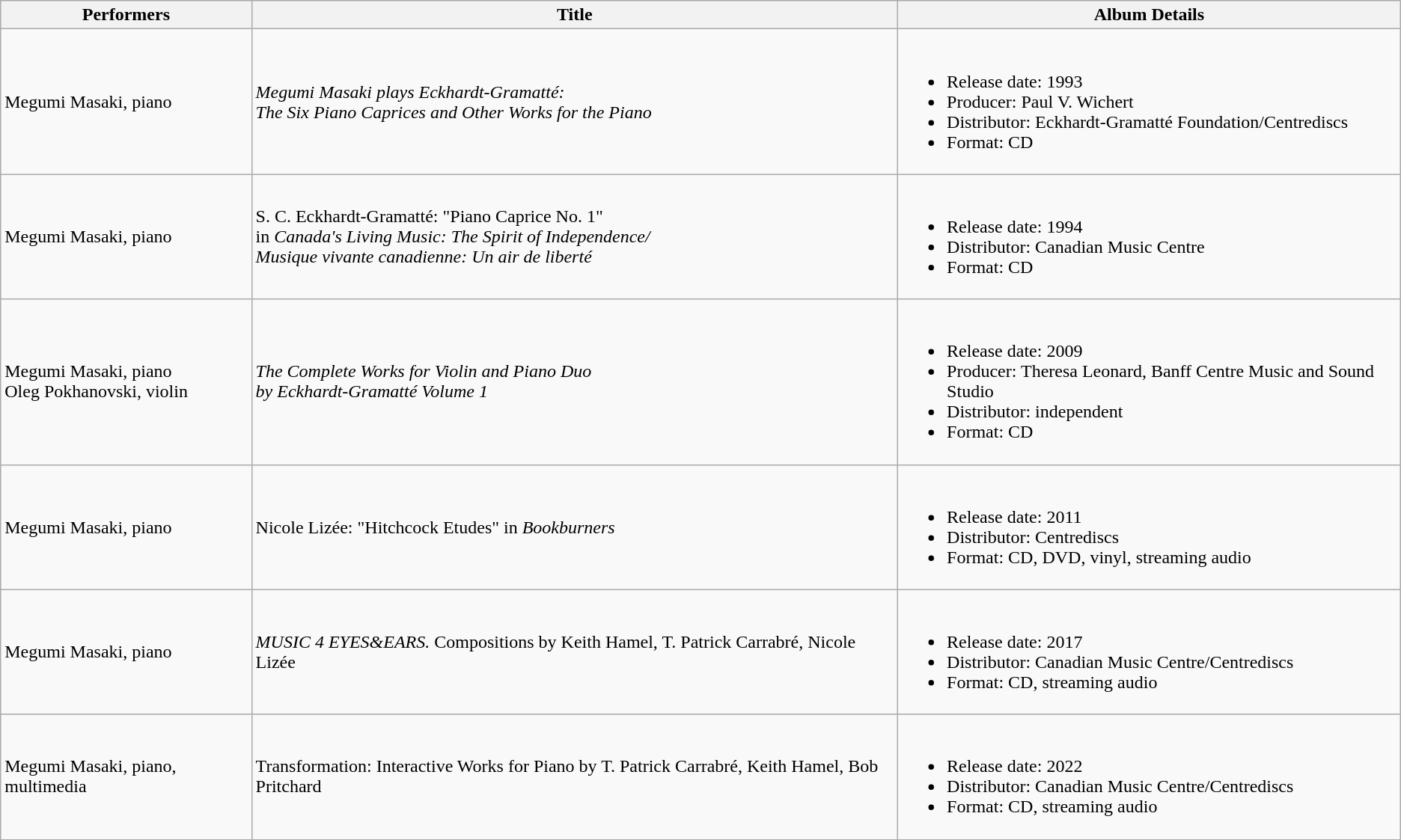<table class="wikitable">
<tr>
<th>Performers</th>
<th>Title</th>
<th>Album Details</th>
</tr>
<tr>
<td>Megumi Masaki, piano</td>
<td><em>Megumi Masaki plays Eckhardt-Gramatté:</em><br><em>The Six Piano Caprices and Other Works for the Piano</em></td>
<td><br><ul><li>Release date: 1993</li><li>Producer: Paul V. Wichert</li><li>Distributor: Eckhardt-Gramatté Foundation/Centrediscs</li><li>Format: CD</li></ul></td>
</tr>
<tr>
<td>Megumi Masaki, piano</td>
<td>S. C. Eckhardt-Gramatté: "Piano Caprice No. 1"<br>in <em>Canada's Living Music: The Spirit of Independence/</em><br><em>Musique vivante canadienne: Un air de liberté</em></td>
<td><br><ul><li>Release date: 1994</li><li>Distributor: Canadian Music Centre</li><li>Format: CD</li></ul></td>
</tr>
<tr>
<td>Megumi Masaki, piano<br>Oleg Pokhanovski, violin</td>
<td><em>The Complete Works for Violin and Piano Duo</em><br><em>by Eckhardt-Gramatté Volume 1</em></td>
<td><br><ul><li>Release date: 2009</li><li>Producer: Theresa Leonard, Banff Centre Music and Sound Studio</li><li>Distributor: independent</li><li>Format: CD</li></ul></td>
</tr>
<tr>
<td>Megumi Masaki, piano</td>
<td>Nicole Lizée: "Hitchcock Etudes" in <em>Bookburners</em></td>
<td><br><ul><li>Release date: 2011</li><li>Distributor: Centrediscs</li><li>Format: CD, DVD, vinyl, streaming audio</li></ul></td>
</tr>
<tr>
<td>Megumi Masaki, piano</td>
<td><em>MUSIC 4 EYES&EARS</em><em>.</em> Compositions by Keith Hamel, T. Patrick Carrabré, Nicole Lizée</td>
<td><br><ul><li>Release date: 2017</li><li>Distributor: Canadian Music Centre/Centrediscs</li><li>Format: CD, streaming audio</li></ul></td>
</tr>
<tr>
<td>Megumi Masaki, piano, multimedia</td>
<td>Transformation: Interactive Works for Piano by T. Patrick Carrabré, Keith Hamel, Bob Pritchard</td>
<td><br><ul><li>Release date: 2022</li><li>Distributor: Canadian Music Centre/Centrediscs</li><li>Format: CD, streaming audio</li></ul></td>
</tr>
</table>
